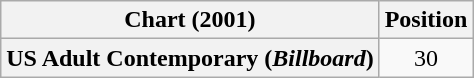<table class="wikitable plainrowheaders" style="text-align:center;">
<tr>
<th>Chart (2001)</th>
<th>Position</th>
</tr>
<tr>
<th scope="row">US Adult Contemporary (<em>Billboard</em>)</th>
<td>30</td>
</tr>
</table>
